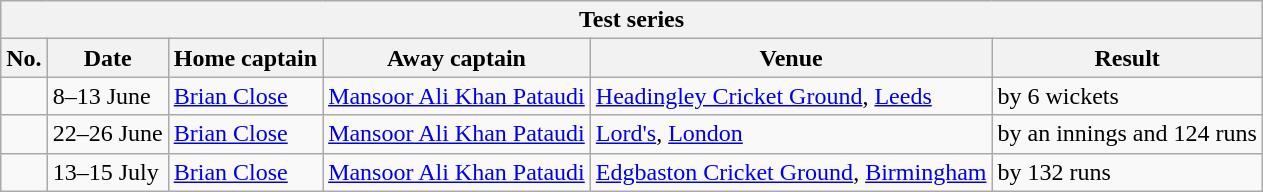<table class="wikitable">
<tr>
<th colspan="9">Test series</th>
</tr>
<tr>
<th>No.</th>
<th>Date</th>
<th>Home captain</th>
<th>Away captain</th>
<th>Venue</th>
<th>Result</th>
</tr>
<tr>
<td></td>
<td>8–13 June</td>
<td><a href='#'>Brian Close</a></td>
<td><a href='#'>Mansoor Ali Khan Pataudi</a></td>
<td><a href='#'>Headingley Cricket Ground</a>, <a href='#'>Leeds</a></td>
<td> by 6 wickets</td>
</tr>
<tr>
<td></td>
<td>22–26 June</td>
<td><a href='#'>Brian Close</a></td>
<td><a href='#'>Mansoor Ali Khan Pataudi</a></td>
<td><a href='#'>Lord's</a>, <a href='#'>London</a></td>
<td> by an innings and 124 runs</td>
</tr>
<tr>
<td></td>
<td>13–15 July</td>
<td><a href='#'>Brian Close</a></td>
<td><a href='#'>Mansoor Ali Khan Pataudi</a></td>
<td><a href='#'>Edgbaston Cricket Ground</a>, <a href='#'>Birmingham</a></td>
<td> by 132 runs</td>
</tr>
</table>
